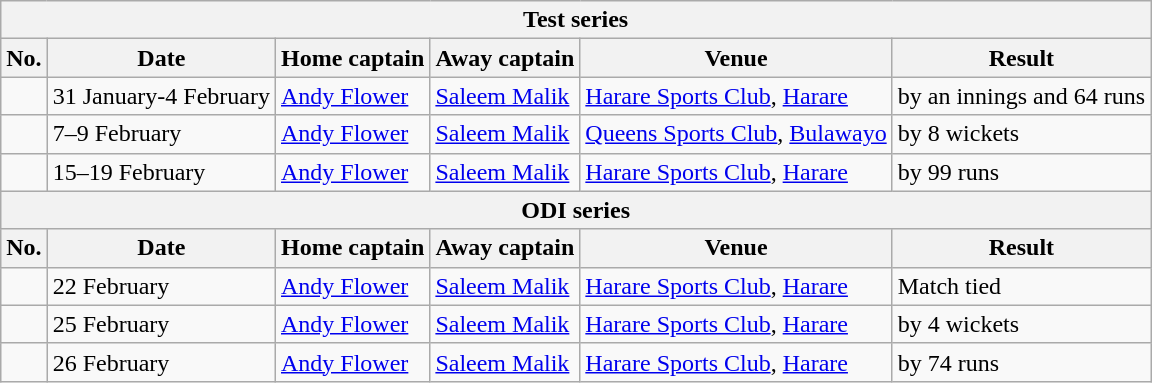<table class="wikitable">
<tr>
<th colspan="9">Test series</th>
</tr>
<tr>
<th>No.</th>
<th>Date</th>
<th>Home captain</th>
<th>Away captain</th>
<th>Venue</th>
<th>Result</th>
</tr>
<tr>
<td></td>
<td>31 January-4 February</td>
<td><a href='#'>Andy Flower</a></td>
<td><a href='#'>Saleem Malik</a></td>
<td><a href='#'>Harare Sports Club</a>, <a href='#'>Harare</a></td>
<td> by an innings and 64 runs</td>
</tr>
<tr>
<td></td>
<td>7–9 February</td>
<td><a href='#'>Andy Flower</a></td>
<td><a href='#'>Saleem Malik</a></td>
<td><a href='#'>Queens Sports Club</a>, <a href='#'>Bulawayo</a></td>
<td> by 8 wickets</td>
</tr>
<tr>
<td></td>
<td>15–19 February</td>
<td><a href='#'>Andy Flower</a></td>
<td><a href='#'>Saleem Malik</a></td>
<td><a href='#'>Harare Sports Club</a>, <a href='#'>Harare</a></td>
<td> by 99 runs</td>
</tr>
<tr>
<th colspan="9">ODI series</th>
</tr>
<tr>
<th>No.</th>
<th>Date</th>
<th>Home captain</th>
<th>Away captain</th>
<th>Venue</th>
<th>Result</th>
</tr>
<tr>
<td></td>
<td>22 February</td>
<td><a href='#'>Andy Flower</a></td>
<td><a href='#'>Saleem Malik</a></td>
<td><a href='#'>Harare Sports Club</a>, <a href='#'>Harare</a></td>
<td>Match tied</td>
</tr>
<tr>
<td></td>
<td>25 February</td>
<td><a href='#'>Andy Flower</a></td>
<td><a href='#'>Saleem Malik</a></td>
<td><a href='#'>Harare Sports Club</a>, <a href='#'>Harare</a></td>
<td> by 4 wickets</td>
</tr>
<tr>
<td></td>
<td>26 February</td>
<td><a href='#'>Andy Flower</a></td>
<td><a href='#'>Saleem Malik</a></td>
<td><a href='#'>Harare Sports Club</a>, <a href='#'>Harare</a></td>
<td> by 74 runs</td>
</tr>
</table>
